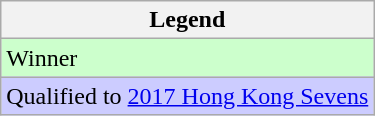<table class="wikitable">
<tr>
<th>Legend</th>
</tr>
<tr bgcolor=ccffcc>
<td>Winner</td>
</tr>
<tr bgcolor=ccccff>
<td>Qualified to <a href='#'>2017 Hong Kong Sevens</a></td>
</tr>
</table>
